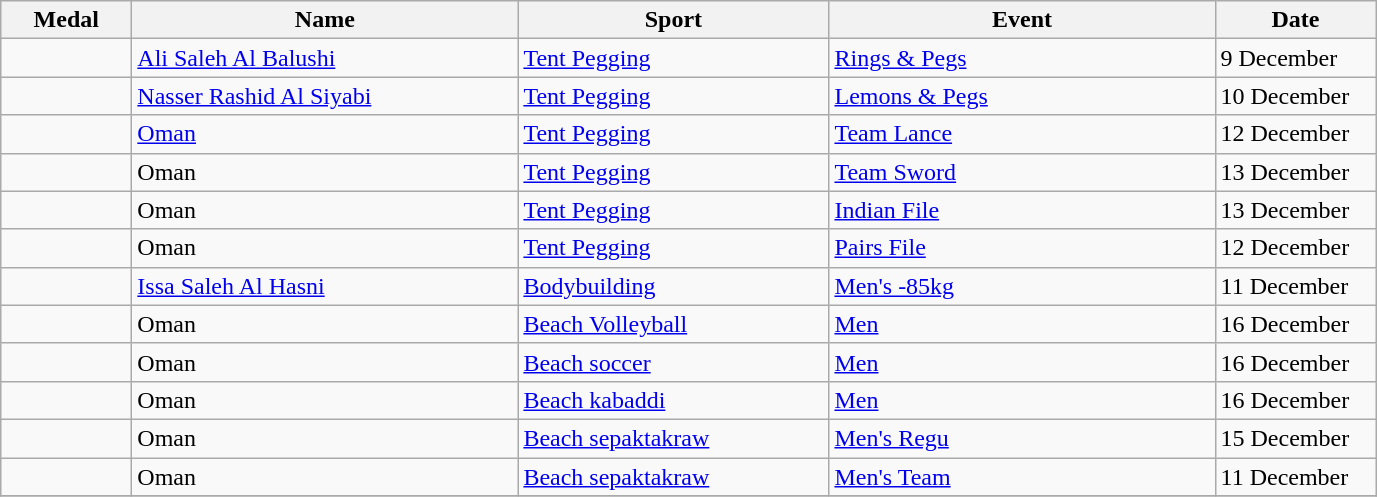<table class="wikitable sortable" style="font-size:100%">
<tr>
<th width="80">Medal</th>
<th width="250">Name</th>
<th width="200">Sport</th>
<th width="250">Event</th>
<th width="100">Date</th>
</tr>
<tr>
<td></td>
<td><a href='#'>Ali Saleh Al Balushi</a></td>
<td><a href='#'>Tent Pegging</a></td>
<td><a href='#'>Rings & Pegs</a></td>
<td>9 December</td>
</tr>
<tr>
<td></td>
<td><a href='#'>Nasser Rashid Al Siyabi</a></td>
<td><a href='#'>Tent Pegging</a></td>
<td><a href='#'>Lemons & Pegs</a></td>
<td>10 December</td>
</tr>
<tr>
<td></td>
<td><a href='#'>Oman</a></td>
<td><a href='#'>Tent Pegging</a></td>
<td><a href='#'>Team Lance</a></td>
<td>12 December</td>
</tr>
<tr>
<td></td>
<td>Oman</td>
<td><a href='#'>Tent Pegging</a></td>
<td><a href='#'>Team Sword</a></td>
<td>13 December</td>
</tr>
<tr>
<td></td>
<td>Oman</td>
<td><a href='#'>Tent Pegging</a></td>
<td><a href='#'>Indian File</a></td>
<td>13 December</td>
</tr>
<tr>
<td></td>
<td>Oman</td>
<td><a href='#'>Tent Pegging</a></td>
<td><a href='#'>Pairs File</a></td>
<td>12 December</td>
</tr>
<tr>
<td></td>
<td><a href='#'>Issa Saleh Al Hasni</a></td>
<td><a href='#'>Bodybuilding</a></td>
<td><a href='#'>Men's -85kg</a></td>
<td>11 December</td>
</tr>
<tr>
<td></td>
<td>Oman</td>
<td><a href='#'>Beach Volleyball</a></td>
<td><a href='#'>Men</a></td>
<td>16 December</td>
</tr>
<tr>
<td></td>
<td>Oman</td>
<td><a href='#'>Beach soccer</a></td>
<td><a href='#'>Men</a></td>
<td>16 December</td>
</tr>
<tr>
<td></td>
<td>Oman</td>
<td><a href='#'>Beach kabaddi</a></td>
<td><a href='#'>Men</a></td>
<td>16 December</td>
</tr>
<tr>
<td></td>
<td>Oman</td>
<td><a href='#'>Beach sepaktakraw</a></td>
<td><a href='#'>Men's Regu</a></td>
<td>15 December</td>
</tr>
<tr>
<td></td>
<td>Oman</td>
<td><a href='#'>Beach sepaktakraw</a></td>
<td><a href='#'>Men's Team</a></td>
<td>11 December</td>
</tr>
<tr>
</tr>
</table>
